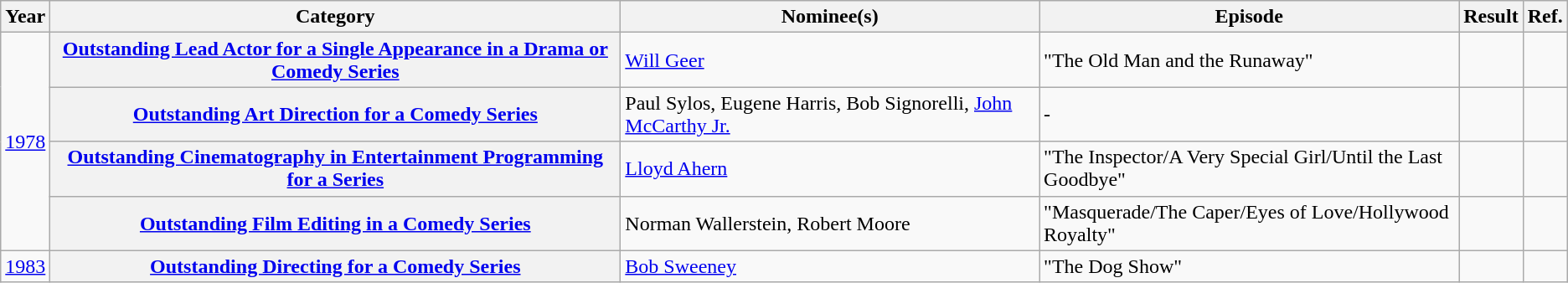<table class="wikitable plainrowheaders">
<tr>
<th scope="col">Year</th>
<th scope="col">Category</th>
<th scope="col">Nominee(s)</th>
<th scope="col">Episode</th>
<th scope="col">Result</th>
<th scope="col">Ref.</th>
</tr>
<tr>
<td rowspan="4"><a href='#'>1978</a></td>
<th scope="row"><a href='#'>Outstanding Lead Actor for a Single Appearance in a Drama or Comedy Series</a></th>
<td><a href='#'>Will Geer</a></td>
<td>"The Old Man and the Runaway"</td>
<td></td>
<td></td>
</tr>
<tr>
<th scope="row"><a href='#'>Outstanding Art Direction for a Comedy Series</a></th>
<td>Paul Sylos, Eugene Harris, Bob Signorelli, <a href='#'>John McCarthy Jr.</a></td>
<td>-</td>
<td></td>
<td></td>
</tr>
<tr>
<th scope="row"><a href='#'>Outstanding Cinematography in Entertainment Programming for a Series</a></th>
<td><a href='#'>Lloyd Ahern</a></td>
<td>"The Inspector/A Very Special Girl/Until the Last Goodbye"</td>
<td></td>
<td></td>
</tr>
<tr>
<th scope="row"><a href='#'>Outstanding Film Editing in a Comedy Series</a></th>
<td>Norman Wallerstein, Robert Moore</td>
<td>"Masquerade/The Caper/Eyes of Love/Hollywood Royalty"</td>
<td></td>
<td></td>
</tr>
<tr>
<td><a href='#'>1983</a></td>
<th scope="row"><a href='#'>Outstanding Directing for a Comedy Series</a></th>
<td><a href='#'>Bob Sweeney</a></td>
<td>"The Dog Show"</td>
<td></td>
<td></td>
</tr>
</table>
